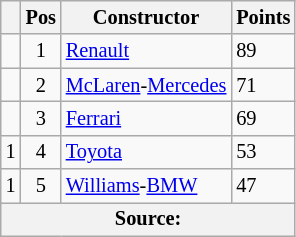<table class="wikitable" style="font-size: 85%;">
<tr>
<th></th>
<th>Pos</th>
<th>Constructor</th>
<th>Points</th>
</tr>
<tr>
<td></td>
<td align="center">1</td>
<td> <a href='#'>Renault</a></td>
<td>89</td>
</tr>
<tr>
<td></td>
<td align="center">2</td>
<td> <a href='#'>McLaren</a>-<a href='#'>Mercedes</a></td>
<td>71</td>
</tr>
<tr>
<td></td>
<td align="center">3</td>
<td> <a href='#'>Ferrari</a></td>
<td>69</td>
</tr>
<tr>
<td> 1</td>
<td align="center">4</td>
<td> <a href='#'>Toyota</a></td>
<td>53</td>
</tr>
<tr>
<td> 1</td>
<td align="center">5</td>
<td> <a href='#'>Williams</a>-<a href='#'>BMW</a></td>
<td>47</td>
</tr>
<tr>
<th colspan=4>Source: </th>
</tr>
</table>
